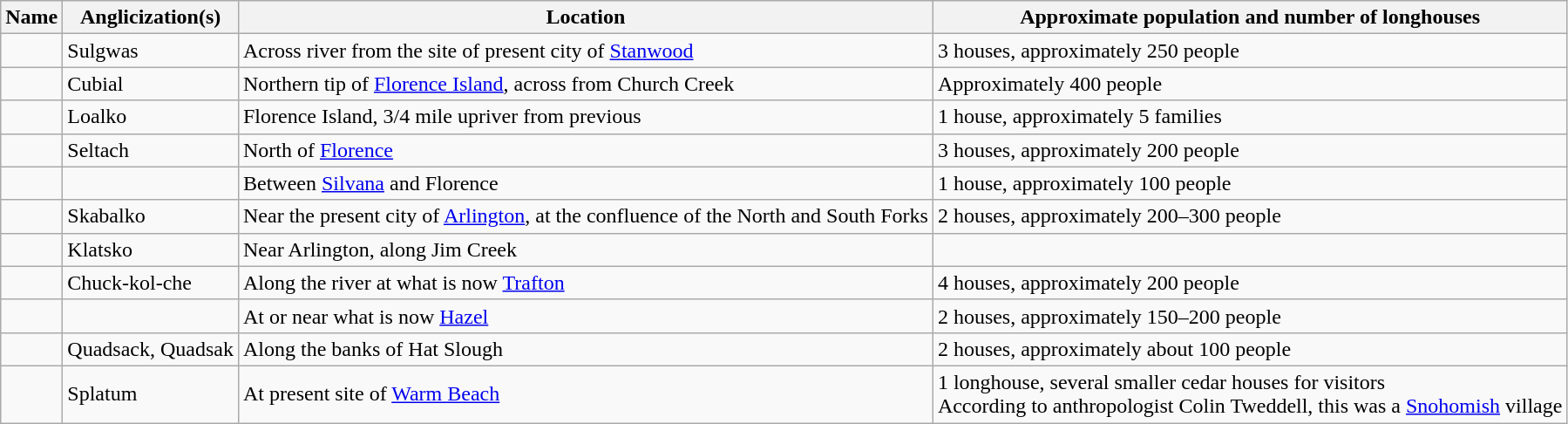<table class="wikitable">
<tr>
<th>Name</th>
<th>Anglicization(s)</th>
<th>Location</th>
<th>Approximate population and number of longhouses</th>
</tr>
<tr>
<td></td>
<td>Sulgwas</td>
<td>Across river from the site of present city of <a href='#'>Stanwood</a></td>
<td>3 houses, approximately 250 people</td>
</tr>
<tr>
<td></td>
<td>Cubial</td>
<td>Northern tip of <a href='#'>Florence Island</a>, across from Church Creek</td>
<td>Approximately 400 people</td>
</tr>
<tr>
<td></td>
<td>Loalko</td>
<td>Florence Island, 3/4 mile upriver from previous</td>
<td>1 house, approximately 5 families</td>
</tr>
<tr>
<td></td>
<td>Seltach</td>
<td>North of <a href='#'>Florence</a></td>
<td>3 houses, approximately 200 people</td>
</tr>
<tr>
<td></td>
<td></td>
<td>Between <a href='#'>Silvana</a> and Florence</td>
<td>1 house, approximately 100 people</td>
</tr>
<tr>
<td></td>
<td>Skabalko</td>
<td>Near the present city of <a href='#'>Arlington</a>, at the confluence of the North and South Forks</td>
<td>2 houses, approximately 200–300 people</td>
</tr>
<tr>
<td></td>
<td>Klatsko</td>
<td>Near Arlington, along Jim Creek</td>
<td></td>
</tr>
<tr>
<td></td>
<td>Chuck-kol-che</td>
<td>Along the river at what is now <a href='#'>Trafton</a></td>
<td>4 houses, approximately 200 people</td>
</tr>
<tr>
<td></td>
<td></td>
<td>At or near what is now <a href='#'>Hazel</a></td>
<td>2 houses, approximately 150–200 people</td>
</tr>
<tr>
<td></td>
<td>Quadsack, Quadsak</td>
<td>Along the banks of Hat Slough</td>
<td>2 houses, approximately about 100 people</td>
</tr>
<tr>
<td></td>
<td>Splatum</td>
<td>At present site of <a href='#'>Warm Beach</a></td>
<td>1 longhouse, several smaller cedar houses for visitors<br>According to anthropologist Colin Tweddell, this was a <a href='#'>Snohomish</a> village</td>
</tr>
</table>
